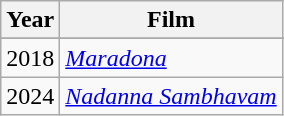<table class="wikitable">
<tr>
<th>Year</th>
<th>Film</th>
</tr>
<tr>
</tr>
<tr align="centre">
<td align="centre">2018</td>
<td style="text-align:left;"><em><a href='#'>Maradona</a></em></td>
</tr>
<tr align="centre">
<td align="centre">2024</td>
<td style="text-align:left;"><em><a href='#'>Nadanna Sambhavam</a></em></td>
</tr>
</table>
